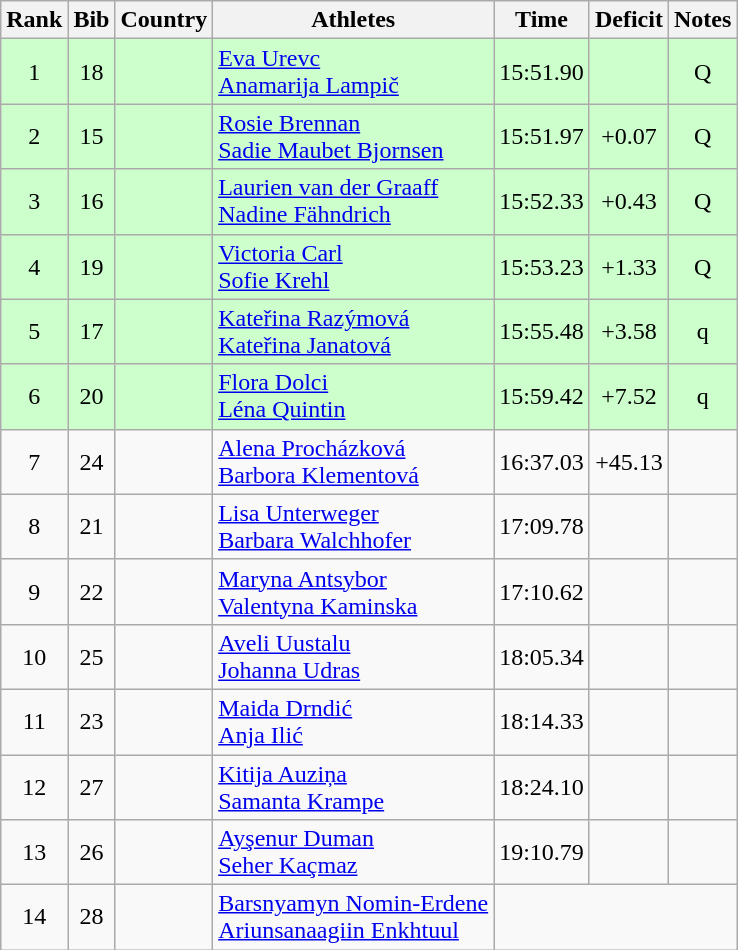<table class="wikitable sortable" style="text-align:center">
<tr>
<th>Rank</th>
<th>Bib</th>
<th>Country</th>
<th>Athletes</th>
<th>Time</th>
<th>Deficit</th>
<th>Notes</th>
</tr>
<tr bgcolor=ccffcc>
<td>1</td>
<td>18</td>
<td align=left></td>
<td align=left><a href='#'>Eva Urevc</a><br><a href='#'>Anamarija Lampič</a></td>
<td>15:51.90</td>
<td></td>
<td>Q</td>
</tr>
<tr bgcolor=ccffcc>
<td>2</td>
<td>15</td>
<td align=left></td>
<td align=left><a href='#'>Rosie Brennan</a><br><a href='#'>Sadie Maubet Bjornsen</a></td>
<td>15:51.97</td>
<td>+0.07</td>
<td>Q</td>
</tr>
<tr bgcolor=ccffcc>
<td>3</td>
<td>16</td>
<td align=left></td>
<td align=left><a href='#'>Laurien van der Graaff</a><br><a href='#'>Nadine Fähndrich</a></td>
<td>15:52.33</td>
<td>+0.43</td>
<td>Q</td>
</tr>
<tr bgcolor=ccffcc>
<td>4</td>
<td>19</td>
<td align=left></td>
<td align=left><a href='#'>Victoria Carl</a><br><a href='#'>Sofie Krehl</a></td>
<td>15:53.23</td>
<td>+1.33</td>
<td>Q</td>
</tr>
<tr bgcolor=ccffcc>
<td>5</td>
<td>17</td>
<td align=left></td>
<td align=left><a href='#'>Kateřina Razýmová</a><br><a href='#'>Kateřina Janatová</a></td>
<td>15:55.48</td>
<td>+3.58</td>
<td>q</td>
</tr>
<tr bgcolor=ccffcc>
<td>6</td>
<td>20</td>
<td align=left></td>
<td align=left><a href='#'>Flora Dolci</a><br><a href='#'>Léna Quintin</a></td>
<td>15:59.42</td>
<td>+7.52</td>
<td>q</td>
</tr>
<tr>
<td>7</td>
<td>24</td>
<td align=left></td>
<td align=left><a href='#'>Alena Procházková</a><br><a href='#'>Barbora Klementová</a></td>
<td>16:37.03</td>
<td>+45.13</td>
<td></td>
</tr>
<tr>
<td>8</td>
<td>21</td>
<td align=left></td>
<td align=left><a href='#'>Lisa Unterweger</a><br><a href='#'>Barbara Walchhofer</a></td>
<td>17:09.78</td>
<td></td>
<td></td>
</tr>
<tr>
<td>9</td>
<td>22</td>
<td align=left></td>
<td align=left><a href='#'>Maryna Antsybor</a><br><a href='#'>Valentyna Kaminska</a></td>
<td>17:10.62</td>
<td></td>
<td></td>
</tr>
<tr>
<td>10</td>
<td>25</td>
<td align=left></td>
<td align=left><a href='#'>Aveli Uustalu</a><br><a href='#'>Johanna Udras</a></td>
<td>18:05.34</td>
<td></td>
<td></td>
</tr>
<tr>
<td>11</td>
<td>23</td>
<td align=left></td>
<td align=left><a href='#'>Maida Drndić</a><br><a href='#'>Anja Ilić</a></td>
<td>18:14.33</td>
<td></td>
<td></td>
</tr>
<tr>
<td>12</td>
<td>27</td>
<td align=left></td>
<td align=left><a href='#'>Kitija Auziņa</a><br><a href='#'>Samanta Krampe</a></td>
<td>18:24.10</td>
<td></td>
<td></td>
</tr>
<tr>
<td>13</td>
<td>26</td>
<td align=left></td>
<td align=left><a href='#'>Ayşenur Duman</a><br><a href='#'>Seher Kaçmaz</a></td>
<td>19:10.79</td>
<td></td>
<td></td>
</tr>
<tr>
<td>14</td>
<td>28</td>
<td align=left></td>
<td align=left><a href='#'>Barsnyamyn Nomin-Erdene </a><br><a href='#'>Ariunsanaagiin Enkhtuul</a></td>
<td colspan=3></td>
</tr>
</table>
